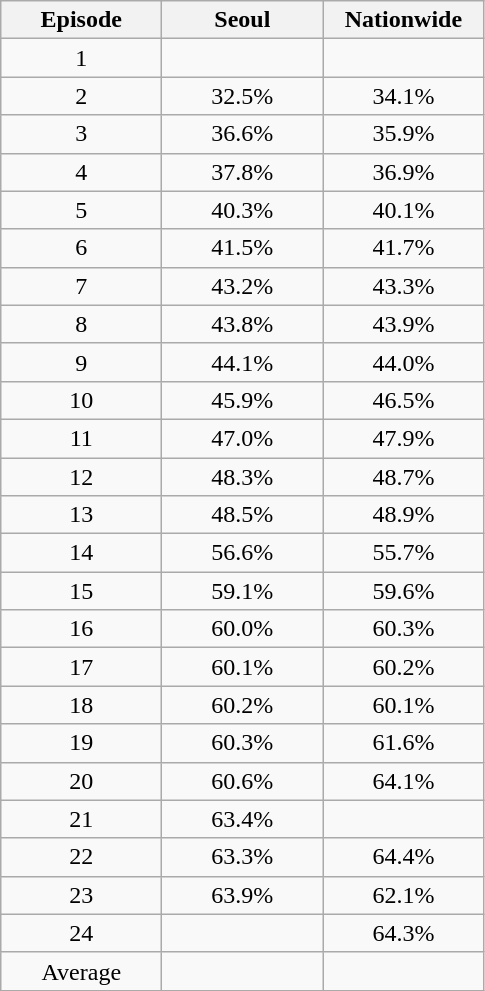<table class="wikitable">
<tr>
<th width=100>Episode</th>
<th width=100>Seoul</th>
<th width=100>Nationwide</th>
</tr>
<tr align="center">
<td>1</td>
<td></td>
<td></td>
</tr>
<tr align="center">
<td>2</td>
<td>32.5%</td>
<td>34.1%</td>
</tr>
<tr align="center">
<td>3</td>
<td>36.6%</td>
<td>35.9%</td>
</tr>
<tr align="center">
<td>4</td>
<td>37.8%</td>
<td>36.9%</td>
</tr>
<tr align="center">
<td>5</td>
<td>40.3%</td>
<td>40.1%</td>
</tr>
<tr align="center">
<td>6</td>
<td>41.5%</td>
<td>41.7%</td>
</tr>
<tr align="center">
<td>7</td>
<td>43.2%</td>
<td>43.3%</td>
</tr>
<tr align="center">
<td>8</td>
<td>43.8%</td>
<td>43.9%</td>
</tr>
<tr align="center">
<td>9</td>
<td>44.1%</td>
<td>44.0%</td>
</tr>
<tr align="center">
<td>10</td>
<td>45.9%</td>
<td>46.5%</td>
</tr>
<tr align="center">
<td>11</td>
<td>47.0%</td>
<td>47.9%</td>
</tr>
<tr align="center">
<td>12</td>
<td>48.3%</td>
<td>48.7%</td>
</tr>
<tr align="center">
<td>13</td>
<td>48.5%</td>
<td>48.9%</td>
</tr>
<tr align="center">
<td>14</td>
<td>56.6%</td>
<td>55.7%</td>
</tr>
<tr align="center">
<td>15</td>
<td>59.1%</td>
<td>59.6%</td>
</tr>
<tr align="center">
<td>16</td>
<td>60.0%</td>
<td>60.3%</td>
</tr>
<tr align="center">
<td>17</td>
<td>60.1%</td>
<td>60.2%</td>
</tr>
<tr align="center">
<td>18</td>
<td>60.2%</td>
<td>60.1%</td>
</tr>
<tr align="center">
<td>19</td>
<td>60.3%</td>
<td>61.6%</td>
</tr>
<tr align="center">
<td>20</td>
<td>60.6%</td>
<td>64.1%</td>
</tr>
<tr align="center">
<td>21</td>
<td>63.4%</td>
<td></td>
</tr>
<tr align="center">
<td>22</td>
<td>63.3%</td>
<td>64.4%</td>
</tr>
<tr align="center">
<td>23</td>
<td>63.9%</td>
<td>62.1%</td>
</tr>
<tr align="center">
<td>24</td>
<td></td>
<td>64.3%</td>
</tr>
<tr align="center">
<td>Average</td>
<td></td>
<td></td>
</tr>
</table>
